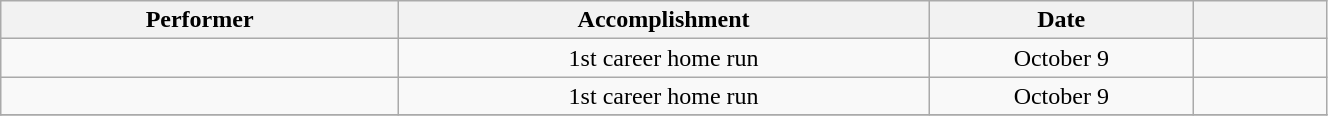<table class="wikitable sortable" style="width:70%; text-align:center;">
<tr>
<th style="width:30%;">Performer</th>
<th style="width:40%;">Accomplishment</th>
<th style="width:20%;" data-sort-type="date">Date</th>
<th style="width:10%;"></th>
</tr>
<tr>
<td></td>
<td>1st career home run</td>
<td>October 9</td>
<td></td>
</tr>
<tr>
<td></td>
<td>1st career home run</td>
<td>October 9</td>
<td></td>
</tr>
<tr>
</tr>
</table>
